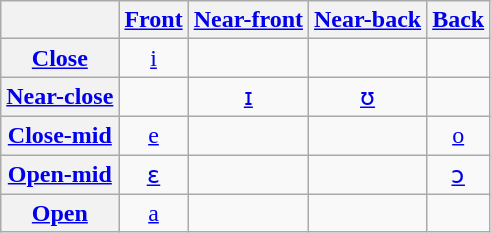<table class="wikitable" style="text-align: center;">
<tr>
<th></th>
<th><a href='#'>Front</a></th>
<th><a href='#'>Near-front</a></th>
<th><a href='#'>Near-back</a></th>
<th><a href='#'>Back</a></th>
</tr>
<tr>
<th><a href='#'>Close</a></th>
<td><a href='#'>i</a></td>
<td></td>
<td></td>
<td></td>
</tr>
<tr>
<th><a href='#'>Near-close</a></th>
<td></td>
<td><a href='#'>ɪ</a></td>
<td><a href='#'>ʊ</a></td>
<td></td>
</tr>
<tr>
<th><a href='#'>Close-mid</a></th>
<td><a href='#'>e</a></td>
<td></td>
<td></td>
<td><a href='#'>o</a></td>
</tr>
<tr>
<th><a href='#'>Open-mid</a></th>
<td><a href='#'>ɛ</a></td>
<td></td>
<td></td>
<td><a href='#'>ɔ</a></td>
</tr>
<tr>
<th><a href='#'>Open</a></th>
<td><a href='#'>a</a></td>
<td></td>
<td></td>
<td></td>
</tr>
</table>
